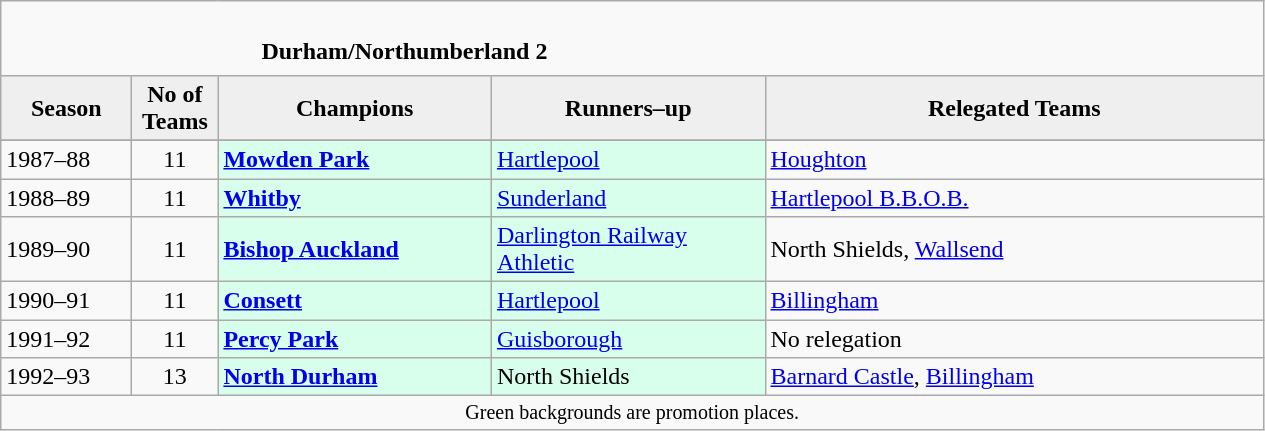<table class="wikitable" style="text-align: left;">
<tr>
<td colspan="11" cellpadding="0" cellspacing="0"><br><table border="0" style="width:100%;" cellpadding="0" cellspacing="0">
<tr>
<td style="width:20%; border:0;"></td>
<td style="border:0;"><strong>Durham/Northumberland 2</strong></td>
<td style="width:20%; border:0;"></td>
</tr>
</table>
</td>
</tr>
<tr>
<th style="background:#efefef; width:80px;">Season</th>
<th style="background:#efefef; width:50px;">No of Teams</th>
<th style="background:#efefef; width:175px;">Champions</th>
<th style="background:#efefef; width:175px;">Runners–up</th>
<th style="background:#efefef; width:325px;">Relegated Teams</th>
</tr>
<tr align=left>
</tr>
<tr>
<td>1987–88</td>
<td style="text-align: center;">11</td>
<td style="background:#d8ffeb;"><strong><a href='#'>Mowden Park</a></strong></td>
<td style="background:#d8ffeb;"><a href='#'>Hartlepool</a></td>
<td><a href='#'>Houghton</a></td>
</tr>
<tr>
<td>1988–89</td>
<td style="text-align: center;">11</td>
<td style="background:#d8ffeb;"><strong><a href='#'>Whitby</a></strong></td>
<td style="background:#d8ffeb;"><a href='#'>Sunderland</a></td>
<td><a href='#'>Hartlepool B.B.O.B.</a></td>
</tr>
<tr>
<td>1989–90</td>
<td style="text-align: center;">11</td>
<td style="background:#d8ffeb;"><strong><a href='#'>Bishop Auckland</a></strong></td>
<td style="background:#d8ffeb;"><a href='#'>Darlington Railway Athletic</a></td>
<td>North Shields, <a href='#'>Wallsend</a></td>
</tr>
<tr>
<td>1990–91</td>
<td style="text-align: center;">11</td>
<td style="background:#d8ffeb;"><strong><a href='#'>Consett</a></strong></td>
<td style="background:#d8ffeb;"><a href='#'>Hartlepool</a></td>
<td><a href='#'>Billingham</a></td>
</tr>
<tr>
<td>1991–92</td>
<td style="text-align: center;">11</td>
<td style="background:#d8ffeb;"><strong><a href='#'>Percy Park</a></strong></td>
<td style="background:#d8ffeb;"><a href='#'>Guisborough</a></td>
<td>No relegation</td>
</tr>
<tr>
<td>1992–93</td>
<td style="text-align: center;">13</td>
<td style="background:#d8ffeb;"><strong><a href='#'>North Durham</a></strong></td>
<td style="background:#d8ffeb;">North Shields</td>
<td><a href='#'>Barnard Castle</a>, <a href='#'>Billingham</a></td>
</tr>
<tr>
<td colspan="15"  style="border:0; font-size:smaller; text-align:center;">Green backgrounds are promotion places.</td>
</tr>
</table>
